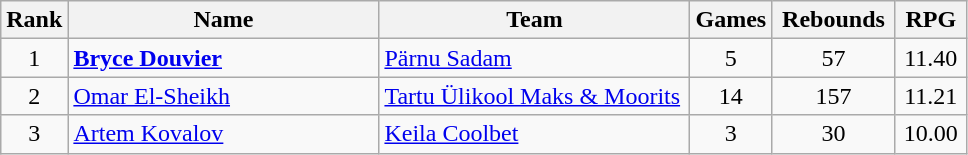<table class="wikitable" style="text-align: center;">
<tr>
<th>Rank</th>
<th width=200>Name</th>
<th width=200>Team</th>
<th>Games</th>
<th width=75>Rebounds</th>
<th width=40>RPG</th>
</tr>
<tr>
<td>1</td>
<td align="left"> <strong><a href='#'>Bryce Douvier</a></strong></td>
<td align="left"><a href='#'>Pärnu Sadam</a></td>
<td>5</td>
<td>57</td>
<td>11.40</td>
</tr>
<tr>
<td>2</td>
<td align="left"> <a href='#'>Omar El-Sheikh</a></td>
<td align="left"><a href='#'>Tartu Ülikool Maks & Moorits</a></td>
<td>14</td>
<td>157</td>
<td>11.21</td>
</tr>
<tr>
<td>3</td>
<td align="left"> <a href='#'>Artem Kovalov</a></td>
<td align="left"><a href='#'>Keila Coolbet</a></td>
<td>3</td>
<td>30</td>
<td>10.00</td>
</tr>
</table>
